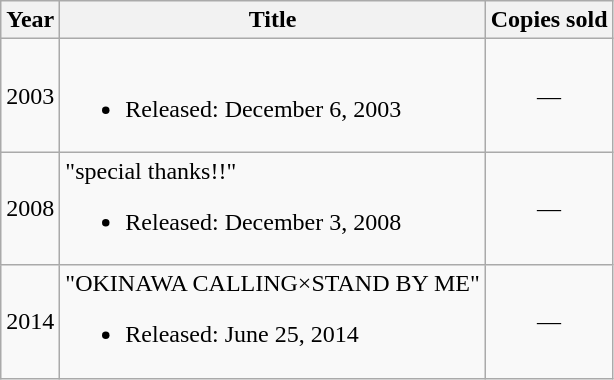<table class="wikitable">
<tr>
<th>Year</th>
<th>Title</th>
<th>Copies sold</th>
</tr>
<tr>
<td>2003</td>
<td><br><ul><li>Released: December 6, 2003</li></ul></td>
<td align="center">—</td>
</tr>
<tr>
<td>2008</td>
<td>"special thanks!!"<br><ul><li>Released: December 3, 2008</li></ul></td>
<td align="center">—</td>
</tr>
<tr>
<td>2014</td>
<td>"OKINAWA CALLING×STAND BY ME"<br><ul><li>Released: June 25, 2014</li></ul></td>
<td align="center">—</td>
</tr>
</table>
